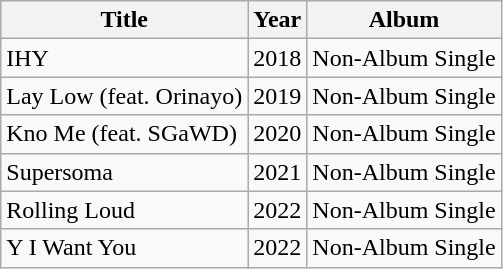<table class="wikitable">
<tr>
<th>Title</th>
<th>Year</th>
<th>Album</th>
</tr>
<tr>
<td>IHY</td>
<td>2018</td>
<td>Non-Album Single</td>
</tr>
<tr>
<td>Lay Low (feat. Orinayo)</td>
<td>2019</td>
<td>Non-Album Single</td>
</tr>
<tr>
<td>Kno Me (feat. SGaWD)</td>
<td>2020</td>
<td>Non-Album Single</td>
</tr>
<tr>
<td>Supersoma</td>
<td>2021</td>
<td>Non-Album Single</td>
</tr>
<tr>
<td>Rolling Loud</td>
<td>2022</td>
<td>Non-Album Single</td>
</tr>
<tr>
<td>Y I Want You</td>
<td>2022</td>
<td>Non-Album Single</td>
</tr>
</table>
